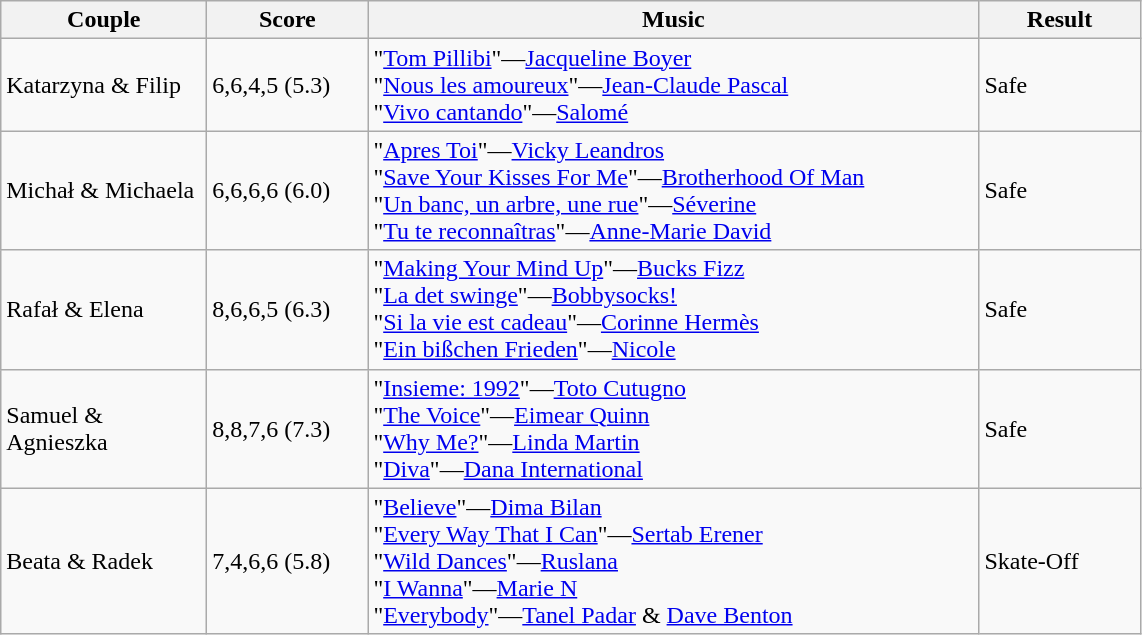<table class="wikitable">
<tr>
<th style="width:130px;">Couple</th>
<th style="width:100px;">Score</th>
<th style="width:400px;">Music</th>
<th style="width:100px;">Result</th>
</tr>
<tr>
<td rowspan="1">Katarzyna & Filip</td>
<td>6,6,4,5 (5.3)</td>
<td>"<a href='#'>Tom Pillibi</a>"—<a href='#'>Jacqueline Boyer</a> <br> "<a href='#'>Nous les amoureux</a>"—<a href='#'>Jean-Claude Pascal</a> <br> "<a href='#'>Vivo cantando</a>"—<a href='#'>Salomé</a></td>
<td rowspan="1">Safe</td>
</tr>
<tr>
<td rowspan="1">Michał & Michaela</td>
<td>6,6,6,6 (6.0)</td>
<td>"<a href='#'>Apres Toi</a>"—<a href='#'>Vicky Leandros</a> <br> "<a href='#'>Save Your Kisses For Me</a>"—<a href='#'>Brotherhood Of Man</a> <br> "<a href='#'>Un banc, un arbre, une rue</a>"—<a href='#'>Séverine</a> <br> "<a href='#'>Tu te reconnaîtras</a>"—<a href='#'>Anne-Marie David</a></td>
<td rowspan="1">Safe</td>
</tr>
<tr>
<td rowspan="1">Rafał & Elena</td>
<td>8,6,6,5 (6.3)</td>
<td>"<a href='#'>Making Your Mind Up</a>"—<a href='#'>Bucks Fizz</a> <br> "<a href='#'>La det swinge</a>"—<a href='#'>Bobbysocks!</a> <br> "<a href='#'>Si la vie est cadeau</a>"—<a href='#'>Corinne Hermès</a> <br> "<a href='#'>Ein bißchen Frieden</a>"—<a href='#'>Nicole</a></td>
<td rowspan="1">Safe</td>
</tr>
<tr>
<td rowspan="1">Samuel & Agnieszka</td>
<td>8,8,7,6 (7.3)</td>
<td>"<a href='#'>Insieme: 1992</a>"—<a href='#'>Toto Cutugno</a> <br> "<a href='#'>The Voice</a>"—<a href='#'>Eimear Quinn</a> <br> "<a href='#'>Why Me?</a>"—<a href='#'>Linda Martin</a> <br> "<a href='#'>Diva</a>"—<a href='#'>Dana International</a></td>
<td rowspan="1">Safe</td>
</tr>
<tr>
<td rowspan="1">Beata & Radek</td>
<td>7,4,6,6 (5.8)</td>
<td>"<a href='#'>Believe</a>"—<a href='#'>Dima Bilan</a> <br> "<a href='#'>Every Way That I Can</a>"—<a href='#'>Sertab Erener</a> <br> "<a href='#'>Wild Dances</a>"—<a href='#'>Ruslana</a> <br> "<a href='#'>I Wanna</a>"—<a href='#'>Marie N</a> <br> "<a href='#'>Everybody</a>"—<a href='#'>Tanel Padar</a> & <a href='#'>Dave Benton</a></td>
<td rowspan="1">Skate-Off</td>
</tr>
</table>
